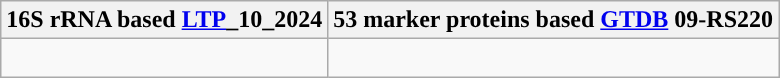<table class="wikitable">
<tr>
<th colspan=1>16S rRNA based <a href='#'>LTP</a>_10_2024</th>
<th colspan=1>53 marker proteins based <a href='#'>GTDB</a> 09-RS220</th>
</tr>
<tr>
<td style="vertical-align:top"><br></td>
<td><br></td>
</tr>
</table>
